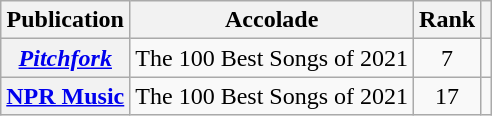<table class="wikitable sortable plainrowheaders" style="text-align:center;">
<tr>
<th>Publication</th>
<th class="unsortable">Accolade</th>
<th>Rank</th>
<th class="unsortable"></th>
</tr>
<tr>
<th scope="row"><em><a href='#'>Pitchfork</a></em></th>
<td>The 100 Best Songs of 2021</td>
<td>7</td>
<td></td>
</tr>
<tr>
<th scope="row"><a href='#'>NPR Music</a></th>
<td>The 100 Best Songs of 2021</td>
<td>17</td>
<td></td>
</tr>
</table>
